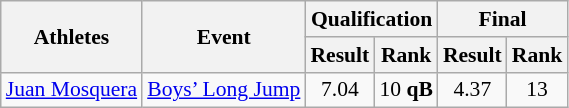<table class="wikitable" border="1" style="font-size:90%">
<tr>
<th rowspan=2>Athletes</th>
<th rowspan=2>Event</th>
<th colspan=2>Qualification</th>
<th colspan=2>Final</th>
</tr>
<tr>
<th>Result</th>
<th>Rank</th>
<th>Result</th>
<th>Rank</th>
</tr>
<tr>
<td><a href='#'>Juan Mosquera</a></td>
<td><a href='#'>Boys’ Long Jump</a></td>
<td align=center>7.04</td>
<td align=center>10 <strong>qB</strong></td>
<td align=center>4.37</td>
<td align=center>13</td>
</tr>
</table>
